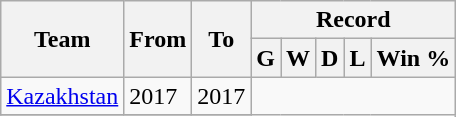<table class="wikitable" style="text-align: center">
<tr>
<th rowspan="2">Team</th>
<th rowspan="2">From</th>
<th rowspan="2">To</th>
<th colspan="5">Record</th>
</tr>
<tr>
<th>G</th>
<th>W</th>
<th>D</th>
<th>L</th>
<th>Win %</th>
</tr>
<tr>
<td align=left><a href='#'>Kazakhstan</a></td>
<td align=left>2017</td>
<td align=left>2017<br></td>
</tr>
<tr>
</tr>
</table>
